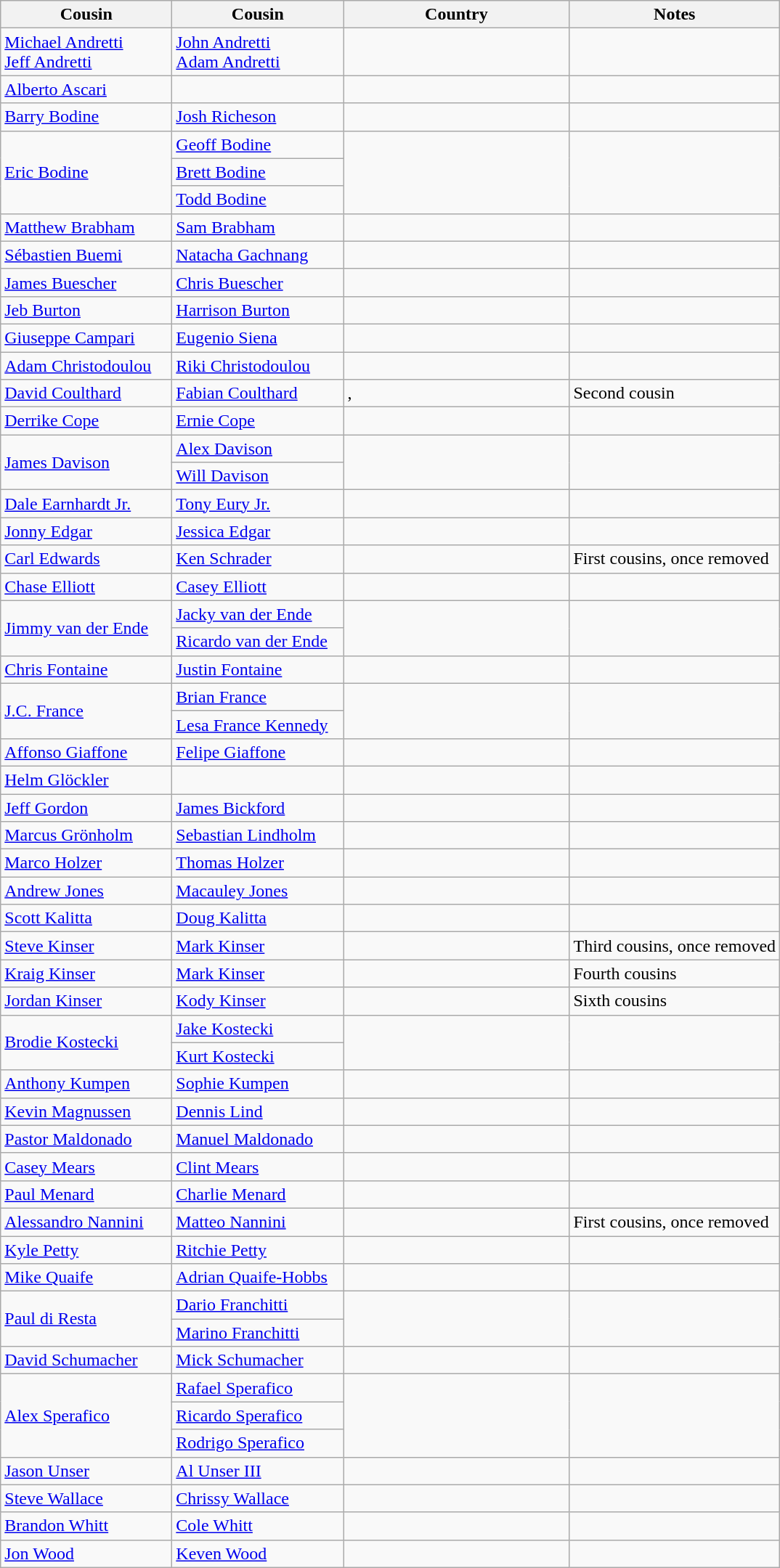<table class="wikitable sortable" border="1">
<tr>
<th width="150">Cousin</th>
<th width="150">Cousin</th>
<th width="200">Country</th>
<th width="*">Notes</th>
</tr>
<tr>
<td><a href='#'>Michael Andretti</a><br><a href='#'>Jeff Andretti</a></td>
<td><a href='#'>John Andretti</a><br><a href='#'>Adam Andretti</a></td>
<td></td>
<td></td>
</tr>
<tr>
<td><a href='#'>Alberto Ascari</a></td>
<td></td>
<td></td>
<td></td>
</tr>
<tr>
<td><a href='#'>Barry Bodine</a></td>
<td><a href='#'>Josh Richeson</a></td>
<td></td>
<td></td>
</tr>
<tr>
<td rowspan=3><a href='#'>Eric Bodine</a></td>
<td><a href='#'>Geoff Bodine</a></td>
<td rowspan=3></td>
<td rowspan=3></td>
</tr>
<tr>
<td><a href='#'>Brett Bodine</a></td>
</tr>
<tr>
<td><a href='#'>Todd Bodine</a></td>
</tr>
<tr>
<td><a href='#'>Matthew Brabham</a></td>
<td><a href='#'>Sam Brabham</a></td>
<td></td>
<td></td>
</tr>
<tr>
<td><a href='#'>Sébastien Buemi</a></td>
<td><a href='#'>Natacha Gachnang</a></td>
<td></td>
<td></td>
</tr>
<tr>
<td><a href='#'>James Buescher</a></td>
<td><a href='#'>Chris Buescher</a></td>
<td></td>
<td></td>
</tr>
<tr>
<td><a href='#'>Jeb Burton</a></td>
<td><a href='#'>Harrison Burton</a></td>
<td></td>
<td></td>
</tr>
<tr>
<td><a href='#'>Giuseppe Campari</a></td>
<td><a href='#'>Eugenio Siena</a></td>
<td></td>
<td></td>
</tr>
<tr>
<td><a href='#'>Adam Christodoulou</a></td>
<td><a href='#'>Riki Christodoulou</a></td>
<td></td>
<td></td>
</tr>
<tr>
<td><a href='#'>David Coulthard</a></td>
<td><a href='#'>Fabian Coulthard</a></td>
<td>, </td>
<td>Second cousin</td>
</tr>
<tr>
<td><a href='#'>Derrike Cope</a></td>
<td><a href='#'>Ernie Cope</a></td>
<td></td>
<td></td>
</tr>
<tr>
<td rowspan=2><a href='#'>James Davison</a></td>
<td><a href='#'>Alex Davison</a></td>
<td rowspan=2></td>
<td rowspan=2></td>
</tr>
<tr>
<td><a href='#'>Will Davison</a></td>
</tr>
<tr>
<td><a href='#'>Dale Earnhardt Jr.</a></td>
<td><a href='#'>Tony Eury Jr.</a></td>
<td></td>
<td></td>
</tr>
<tr>
<td><a href='#'>Jonny Edgar</a></td>
<td><a href='#'>Jessica Edgar</a></td>
<td></td>
<td></td>
</tr>
<tr>
<td><a href='#'>Carl Edwards</a></td>
<td><a href='#'>Ken Schrader</a></td>
<td></td>
<td>First cousins, once removed</td>
</tr>
<tr>
<td><a href='#'>Chase Elliott</a></td>
<td><a href='#'>Casey Elliott</a></td>
<td></td>
<td></td>
</tr>
<tr>
<td rowspan=2><a href='#'>Jimmy van der Ende</a></td>
<td><a href='#'>Jacky van der Ende</a></td>
<td rowspan=2></td>
<td rowspan=2></td>
</tr>
<tr>
<td><a href='#'>Ricardo van der Ende</a></td>
</tr>
<tr>
<td><a href='#'>Chris Fontaine</a></td>
<td><a href='#'>Justin Fontaine</a></td>
<td></td>
<td></td>
</tr>
<tr>
<td rowspan=2><a href='#'>J.C. France</a></td>
<td><a href='#'>Brian France</a></td>
<td rowspan=2></td>
<td rowspan=2></td>
</tr>
<tr>
<td><a href='#'>Lesa France Kennedy</a></td>
</tr>
<tr>
<td><a href='#'>Affonso Giaffone</a></td>
<td><a href='#'>Felipe Giaffone</a></td>
<td></td>
<td></td>
</tr>
<tr>
<td><a href='#'>Helm Glöckler</a></td>
<td></td>
<td></td>
<td></td>
</tr>
<tr>
<td><a href='#'>Jeff Gordon</a></td>
<td><a href='#'>James Bickford</a></td>
<td></td>
<td></td>
</tr>
<tr>
<td><a href='#'>Marcus Grönholm</a></td>
<td><a href='#'>Sebastian Lindholm</a></td>
<td></td>
<td></td>
</tr>
<tr>
<td><a href='#'>Marco Holzer</a></td>
<td><a href='#'>Thomas Holzer</a></td>
<td></td>
<td></td>
</tr>
<tr>
<td><a href='#'>Andrew Jones</a></td>
<td><a href='#'>Macauley Jones</a></td>
<td></td>
<td></td>
</tr>
<tr>
<td><a href='#'>Scott Kalitta</a></td>
<td><a href='#'>Doug Kalitta</a></td>
<td></td>
<td></td>
</tr>
<tr>
<td><a href='#'>Steve Kinser</a></td>
<td><a href='#'>Mark Kinser</a></td>
<td></td>
<td>Third cousins, once removed</td>
</tr>
<tr>
<td><a href='#'>Kraig Kinser</a></td>
<td><a href='#'>Mark Kinser</a></td>
<td></td>
<td>Fourth cousins</td>
</tr>
<tr>
<td><a href='#'>Jordan Kinser</a></td>
<td><a href='#'>Kody Kinser</a></td>
<td></td>
<td>Sixth cousins</td>
</tr>
<tr>
<td rowspan=2><a href='#'>Brodie Kostecki</a></td>
<td><a href='#'>Jake Kostecki</a></td>
<td rowspan=2></td>
<td rowspan=2></td>
</tr>
<tr>
<td><a href='#'>Kurt Kostecki</a></td>
</tr>
<tr>
<td><a href='#'>Anthony Kumpen</a></td>
<td><a href='#'>Sophie Kumpen</a></td>
<td></td>
<td></td>
</tr>
<tr>
<td><a href='#'>Kevin Magnussen</a></td>
<td><a href='#'>Dennis Lind</a></td>
<td></td>
<td></td>
</tr>
<tr>
<td><a href='#'>Pastor Maldonado</a></td>
<td><a href='#'>Manuel Maldonado</a></td>
<td></td>
<td></td>
</tr>
<tr>
<td><a href='#'>Casey Mears</a></td>
<td><a href='#'>Clint Mears</a></td>
<td></td>
<td></td>
</tr>
<tr>
<td><a href='#'>Paul Menard</a></td>
<td><a href='#'>Charlie Menard</a></td>
<td></td>
<td></td>
</tr>
<tr>
<td><a href='#'>Alessandro Nannini</a></td>
<td><a href='#'>Matteo Nannini</a></td>
<td></td>
<td>First cousins, once removed</td>
</tr>
<tr>
<td><a href='#'>Kyle Petty</a></td>
<td><a href='#'>Ritchie Petty</a></td>
<td></td>
<td></td>
</tr>
<tr>
<td><a href='#'>Mike Quaife</a></td>
<td><a href='#'>Adrian Quaife-Hobbs</a></td>
<td></td>
<td></td>
</tr>
<tr>
<td rowspan=2><a href='#'>Paul di Resta</a></td>
<td><a href='#'>Dario Franchitti</a></td>
<td rowspan=2></td>
<td rowspan=2></td>
</tr>
<tr>
<td><a href='#'>Marino Franchitti</a></td>
</tr>
<tr>
<td><a href='#'>David Schumacher</a></td>
<td><a href='#'>Mick Schumacher</a></td>
<td></td>
<td></td>
</tr>
<tr>
<td rowspan=3><a href='#'>Alex Sperafico</a></td>
<td><a href='#'>Rafael Sperafico</a></td>
<td rowspan=3></td>
<td rowspan=3></td>
</tr>
<tr>
<td><a href='#'>Ricardo Sperafico</a></td>
</tr>
<tr>
<td><a href='#'>Rodrigo Sperafico</a></td>
</tr>
<tr>
<td><a href='#'>Jason Unser</a></td>
<td><a href='#'>Al Unser III</a></td>
<td></td>
<td></td>
</tr>
<tr>
<td><a href='#'>Steve Wallace</a></td>
<td><a href='#'>Chrissy Wallace</a></td>
<td></td>
<td></td>
</tr>
<tr>
<td><a href='#'>Brandon Whitt</a></td>
<td><a href='#'>Cole Whitt</a></td>
<td></td>
<td></td>
</tr>
<tr>
<td><a href='#'>Jon Wood</a></td>
<td><a href='#'>Keven Wood</a></td>
<td></td>
<td></td>
</tr>
</table>
